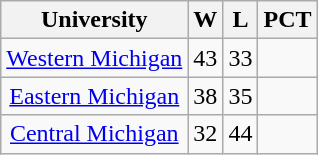<table class="wikitable" style="text-align:center">
<tr>
<th>University</th>
<th>W</th>
<th>L</th>
<th>PCT</th>
</tr>
<tr>
<td><a href='#'>Western Michigan</a></td>
<td>43</td>
<td>33</td>
<td></td>
</tr>
<tr>
<td><a href='#'>Eastern Michigan</a></td>
<td>38</td>
<td>35</td>
<td></td>
</tr>
<tr>
<td><a href='#'>Central Michigan</a></td>
<td>32</td>
<td>44</td>
<td></td>
</tr>
</table>
